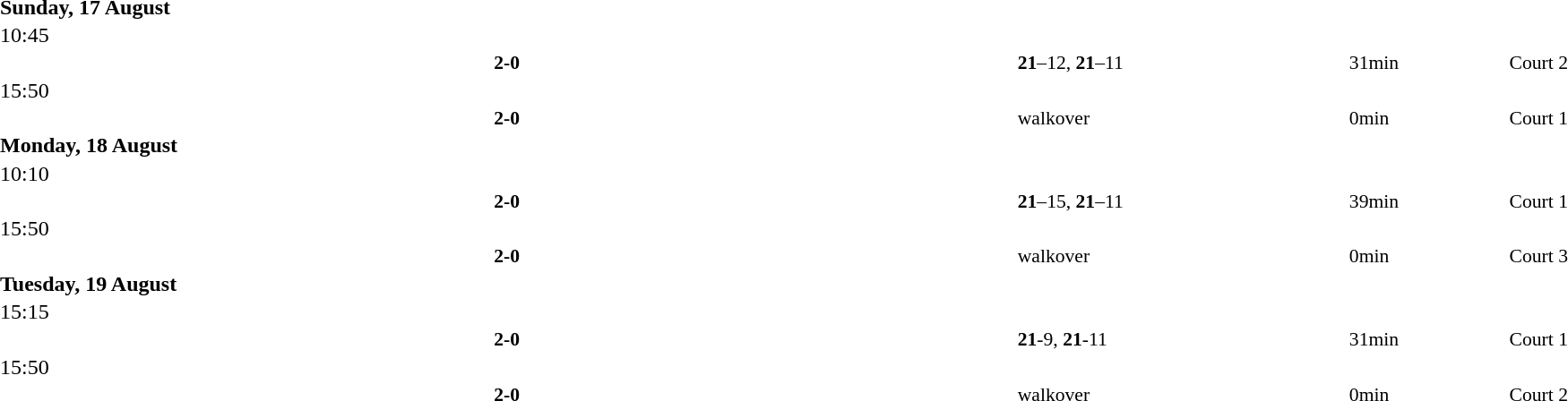<table style="width:100%;" cellspacing="1">
<tr>
<th width=25%></th>
<th width=10%></th>
<th width=25%></th>
</tr>
<tr>
<td><strong>Sunday, 17 August</strong></td>
</tr>
<tr>
<td>10:45</td>
</tr>
<tr style=font-size:90%>
<td align=right><strong></strong></td>
<td align=center><strong> 2-0 </strong></td>
<td></td>
<td><strong>21</strong>–12, <strong>21</strong>–11</td>
<td>31min</td>
<td>Court 2</td>
</tr>
<tr>
<td>15:50</td>
</tr>
<tr style=font-size:90%>
<td align=right><strong></strong></td>
<td align=center><strong> 2-0 </strong></td>
<td></td>
<td>walkover</td>
<td>0min</td>
<td>Court 1</td>
</tr>
<tr>
<td><strong>Monday, 18 August</strong></td>
</tr>
<tr>
<td>10:10</td>
</tr>
<tr style=font-size:90%>
<td align=right><strong></strong></td>
<td align=center><strong> 2-0 </strong></td>
<td></td>
<td><strong>21</strong>–15, <strong>21</strong>–11</td>
<td>39min</td>
<td>Court 1</td>
</tr>
<tr>
<td>15:50</td>
</tr>
<tr style=font-size:90%>
<td align=right><strong></strong></td>
<td align=center><strong> 2-0 </strong></td>
<td></td>
<td>walkover</td>
<td>0min</td>
<td>Court 3</td>
</tr>
<tr>
<td><strong>Tuesday, 19 August</strong></td>
</tr>
<tr>
<td>15:15</td>
</tr>
<tr style=font-size:90%>
<td align=right><strong></strong></td>
<td align=center><strong> 2-0 </strong></td>
<td></td>
<td><strong>21</strong>-9, <strong>21</strong>-11</td>
<td>31min</td>
<td>Court 1</td>
</tr>
<tr>
<td>15:50</td>
</tr>
<tr style=font-size:90%>
<td align=right><strong></strong></td>
<td align=center><strong> 2-0 </strong></td>
<td></td>
<td>walkover</td>
<td>0min</td>
<td>Court 2</td>
</tr>
</table>
